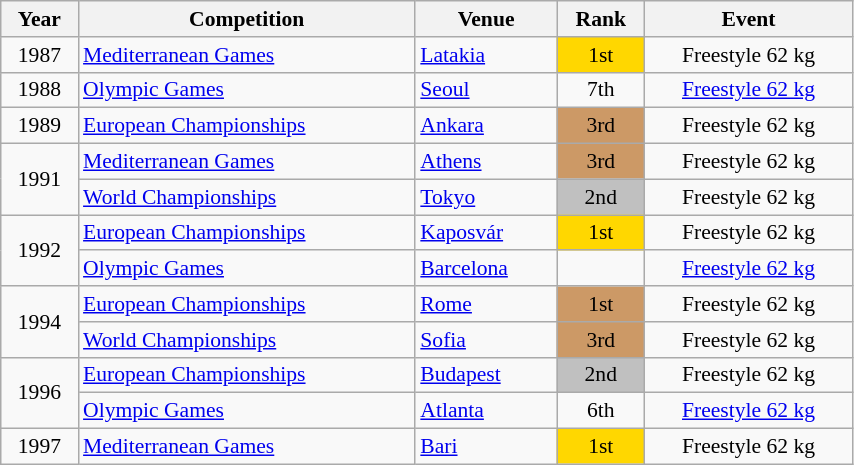<table class="wikitable sortable" width=45% style="font-size:90%; text-align:center;">
<tr>
<th>Year</th>
<th>Competition</th>
<th>Venue</th>
<th>Rank</th>
<th>Event</th>
</tr>
<tr>
<td>1987</td>
<td align=left><a href='#'>Mediterranean Games</a></td>
<td align=left> <a href='#'>Latakia</a></td>
<td bgcolor=gold>1st</td>
<td>Freestyle 62 kg</td>
</tr>
<tr>
<td>1988</td>
<td align=left><a href='#'>Olympic Games</a></td>
<td align=left> <a href='#'>Seoul</a></td>
<td>7th</td>
<td><a href='#'>Freestyle 62 kg</a></td>
</tr>
<tr>
<td>1989</td>
<td align=left><a href='#'>European Championships</a></td>
<td align=left> <a href='#'>Ankara</a></td>
<td bgcolor=cc9966>3rd</td>
<td>Freestyle 62 kg</td>
</tr>
<tr>
<td rowspan=2>1991</td>
<td align=left><a href='#'>Mediterranean Games</a></td>
<td align=left> <a href='#'>Athens</a></td>
<td bgcolor=cc9966>3rd</td>
<td>Freestyle 62 kg</td>
</tr>
<tr>
<td align=left><a href='#'>World Championships</a></td>
<td align=left> <a href='#'>Tokyo</a></td>
<td bgcolor=silver>2nd</td>
<td>Freestyle 62 kg</td>
</tr>
<tr>
<td rowspan=2>1992</td>
<td align=left><a href='#'>European Championships</a></td>
<td align=left> <a href='#'>Kaposvár</a></td>
<td bgcolor=gold>1st</td>
<td>Freestyle 62 kg</td>
</tr>
<tr>
<td align=left><a href='#'>Olympic Games</a></td>
<td align=left> <a href='#'>Barcelona</a></td>
<td></td>
<td><a href='#'>Freestyle 62 kg</a></td>
</tr>
<tr>
<td rowspan=2>1994</td>
<td align=left><a href='#'>European Championships</a></td>
<td align=left> <a href='#'>Rome</a></td>
<td bgcolor=cc9966>1st</td>
<td>Freestyle 62 kg</td>
</tr>
<tr>
<td align=left><a href='#'>World Championships</a></td>
<td align=left> <a href='#'>Sofia</a></td>
<td bgcolor=cc9966>3rd</td>
<td>Freestyle 62 kg</td>
</tr>
<tr>
<td rowspan=2>1996</td>
<td align=left><a href='#'>European Championships</a></td>
<td align=left> <a href='#'>Budapest</a></td>
<td bgcolor=silver>2nd</td>
<td>Freestyle 62 kg</td>
</tr>
<tr>
<td align=left><a href='#'>Olympic Games</a></td>
<td align=left> <a href='#'>Atlanta</a></td>
<td>6th</td>
<td><a href='#'>Freestyle 62 kg</a></td>
</tr>
<tr>
<td>1997</td>
<td align=left><a href='#'>Mediterranean Games</a></td>
<td align=left> <a href='#'>Bari</a></td>
<td bgcolor=gold>1st</td>
<td>Freestyle 62 kg</td>
</tr>
</table>
